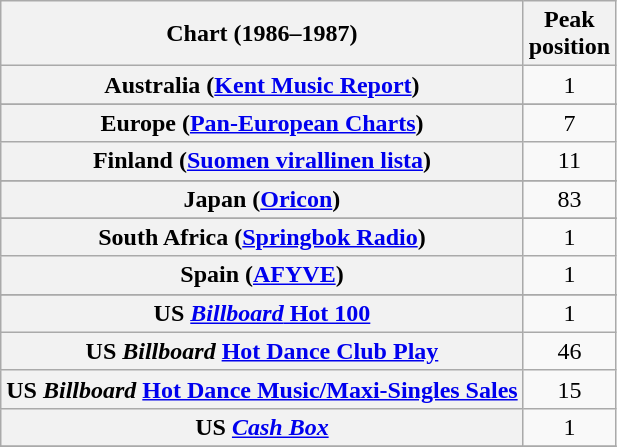<table class="wikitable sortable plainrowheaders" style="text-align:center">
<tr>
<th>Chart (1986–1987)</th>
<th>Peak<br>position</th>
</tr>
<tr>
<th scope="row">Australia (<a href='#'>Kent Music Report</a>)</th>
<td>1</td>
</tr>
<tr>
</tr>
<tr>
</tr>
<tr>
</tr>
<tr>
<th scope="row">Europe (<a href='#'>Pan-European Charts</a>)</th>
<td>7</td>
</tr>
<tr>
<th scope="row">Finland (<a href='#'>Suomen virallinen lista</a>)</th>
<td>11</td>
</tr>
<tr>
</tr>
<tr>
</tr>
<tr>
<th scope="row">Japan (<a href='#'>Oricon</a>)</th>
<td>83</td>
</tr>
<tr>
</tr>
<tr>
</tr>
<tr>
</tr>
<tr>
<th scope="row">South Africa (<a href='#'>Springbok Radio</a>)</th>
<td>1</td>
</tr>
<tr>
<th scope="row">Spain (<a href='#'>AFYVE</a>)</th>
<td>1</td>
</tr>
<tr>
</tr>
<tr>
</tr>
<tr>
<th scope="row">US <a href='#'><em>Billboard</em> Hot 100</a></th>
<td>1</td>
</tr>
<tr>
<th scope="row">US <em>Billboard</em> <a href='#'>Hot Dance Club Play</a></th>
<td>46</td>
</tr>
<tr>
<th scope="row">US <em>Billboard</em> <a href='#'>Hot Dance Music/Maxi-Singles Sales</a></th>
<td>15</td>
</tr>
<tr>
<th scope="row">US <em><a href='#'>Cash Box</a></em></th>
<td>1</td>
</tr>
<tr>
</tr>
</table>
